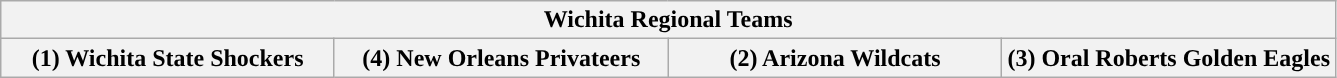<table class="wikitable">
<tr>
<th colspan="4">Wichita Regional Teams</th>
</tr>
<tr>
<th style="width: 25%; ">(1) Wichita State Shockers</th>
<th style="width: 25%; ">(4) New Orleans Privateers</th>
<th style="width: 25%; ">(2) Arizona Wildcats</th>
<th style="width: 25%; ">(3) Oral Roberts Golden Eagles</th>
</tr>
</table>
